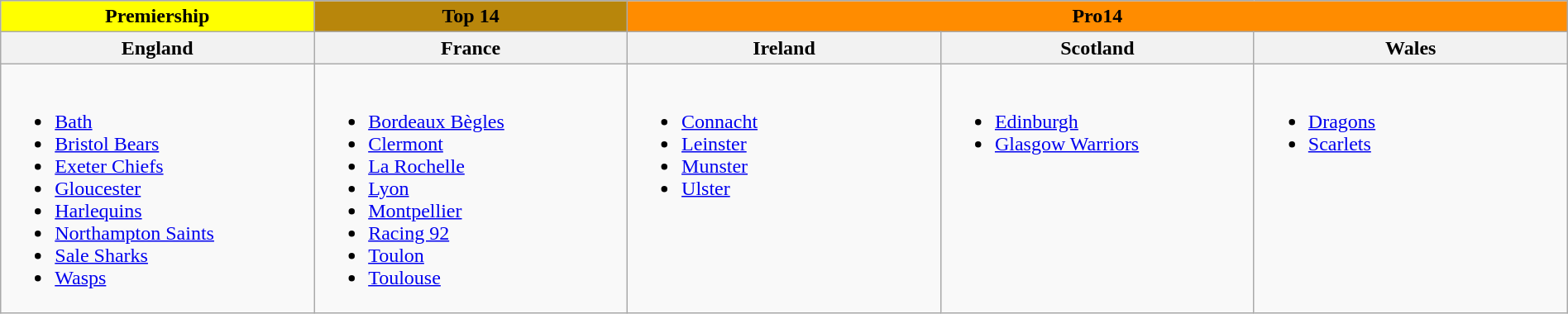<table class="wikitable" style="width:100%;">
<tr>
<th style="background: #ffff00;">Premiership</th>
<th style="background: #b8860b;">Top 14</th>
<th colspan="4" style="background: #ff8c00;">Pro14</th>
</tr>
<tr>
<th width=19%> England</th>
<th width=19%> France</th>
<th width=19%> Ireland</th>
<th width=19%> Scotland</th>
<th width=19%> Wales</th>
</tr>
<tr valign=top>
<td><br><ul><li><a href='#'>Bath</a></li><li><a href='#'>Bristol Bears</a></li><li><a href='#'>Exeter Chiefs</a></li><li><a href='#'>Gloucester</a></li><li><a href='#'>Harlequins</a></li><li><a href='#'>Northampton Saints</a></li><li><a href='#'>Sale Sharks</a></li><li><a href='#'>Wasps</a></li></ul></td>
<td><br><ul><li><a href='#'>Bordeaux Bègles</a></li><li><a href='#'>Clermont</a></li><li><a href='#'>La Rochelle</a></li><li><a href='#'>Lyon</a></li><li><a href='#'>Montpellier</a></li><li><a href='#'>Racing 92</a></li><li><a href='#'>Toulon</a></li><li><a href='#'>Toulouse</a></li></ul></td>
<td><br><ul><li><a href='#'>Connacht</a></li><li><a href='#'>Leinster</a></li><li><a href='#'>Munster</a></li><li><a href='#'>Ulster</a></li></ul></td>
<td><br><ul><li><a href='#'>Edinburgh</a></li><li><a href='#'>Glasgow Warriors</a></li></ul></td>
<td><br><ul><li><a href='#'>Dragons</a></li><li><a href='#'>Scarlets</a></li></ul></td>
</tr>
</table>
